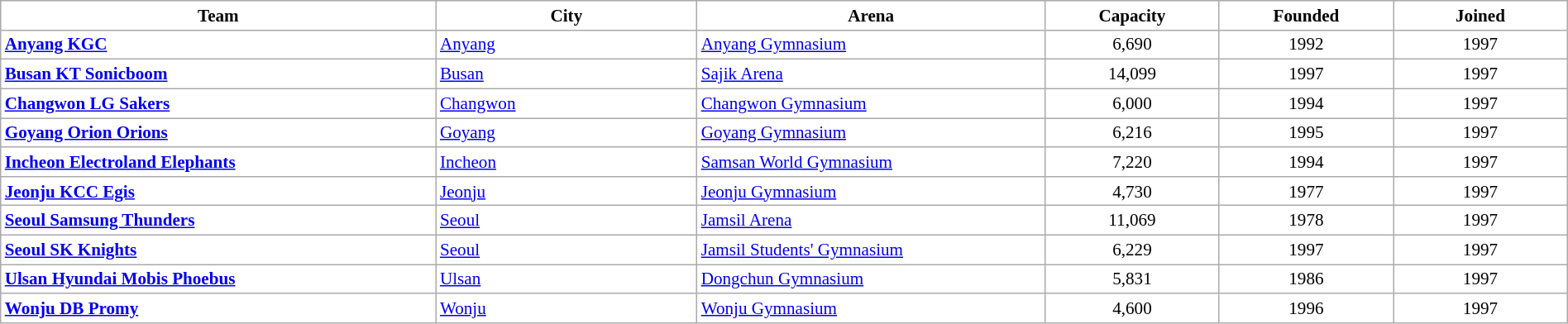<table class="wikitable" style="width:100%; font-size:88%; background:white;">
<tr>
<th style="background:white; width:25%">Team</th>
<th style="background:white; width:15%">City</th>
<th style="background:white; width:20%">Arena</th>
<th style="background:white; width:10%">Capacity</th>
<th style="background:white; width:10%">Founded</th>
<th style="background:white; width:10%">Joined</th>
</tr>
<tr>
<td><strong><a href='#'>Anyang KGC</a></strong></td>
<td><a href='#'>Anyang</a></td>
<td><a href='#'>Anyang Gymnasium</a></td>
<td align=center>6,690</td>
<td align=center>1992</td>
<td align=center>1997</td>
</tr>
<tr>
<td><strong><a href='#'>Busan KT Sonicboom</a></strong></td>
<td><a href='#'>Busan</a></td>
<td><a href='#'>Sajik Arena</a></td>
<td align=center>14,099</td>
<td align=center>1997</td>
<td align=center>1997</td>
</tr>
<tr>
<td><strong><a href='#'>Changwon LG Sakers</a></strong></td>
<td><a href='#'>Changwon</a></td>
<td><a href='#'>Changwon Gymnasium</a></td>
<td align=center>6,000</td>
<td align=center>1994</td>
<td align=center>1997</td>
</tr>
<tr>
<td><strong><a href='#'>Goyang Orion Orions</a></strong></td>
<td><a href='#'>Goyang</a></td>
<td><a href='#'>Goyang Gymnasium</a></td>
<td align=center>6,216</td>
<td align=center>1995</td>
<td align=center>1997</td>
</tr>
<tr>
<td><strong><a href='#'>Incheon Electroland Elephants</a></strong></td>
<td><a href='#'>Incheon</a></td>
<td><a href='#'>Samsan World Gymnasium</a></td>
<td align=center>7,220</td>
<td align=center>1994</td>
<td align=center>1997</td>
</tr>
<tr>
<td><strong><a href='#'>Jeonju KCC Egis</a></strong></td>
<td><a href='#'>Jeonju</a></td>
<td><a href='#'>Jeonju Gymnasium</a></td>
<td align=center>4,730</td>
<td align=center>1977</td>
<td align=center>1997</td>
</tr>
<tr>
<td><strong><a href='#'>Seoul Samsung Thunders</a></strong></td>
<td><a href='#'>Seoul</a></td>
<td><a href='#'>Jamsil Arena</a></td>
<td align=center>11,069</td>
<td align=center>1978</td>
<td align=center>1997</td>
</tr>
<tr>
<td><strong><a href='#'>Seoul SK Knights</a></strong></td>
<td><a href='#'>Seoul</a></td>
<td><a href='#'>Jamsil Students' Gymnasium</a></td>
<td align=center>6,229</td>
<td align=center>1997</td>
<td align=center>1997</td>
</tr>
<tr>
<td><strong><a href='#'>Ulsan Hyundai Mobis Phoebus</a></strong></td>
<td><a href='#'>Ulsan</a></td>
<td><a href='#'>Dongchun Gymnasium</a></td>
<td align=center>5,831</td>
<td align=center>1986</td>
<td align=center>1997</td>
</tr>
<tr>
<td><strong><a href='#'>Wonju DB Promy</a></strong></td>
<td><a href='#'>Wonju</a></td>
<td><a href='#'>Wonju Gymnasium</a></td>
<td align=center>4,600</td>
<td align=center>1996</td>
<td align=center>1997</td>
</tr>
</table>
